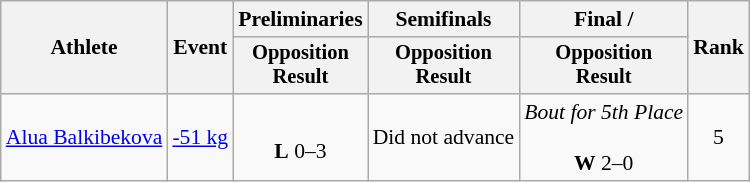<table class="wikitable" style="font-size:90%;">
<tr>
<th rowspan=2>Athlete</th>
<th rowspan=2>Event</th>
<th>Preliminaries</th>
<th>Semifinals</th>
<th>Final / </th>
<th rowspan=2>Rank</th>
</tr>
<tr style="font-size:95%">
<th>Opposition<br>Result</th>
<th>Opposition<br>Result</th>
<th>Opposition<br>Result</th>
</tr>
<tr align=center>
<td align=left><a href='#'>Alua Balkibekova</a></td>
<td align=left><a href='#'>-51 kg</a></td>
<td><br><strong>L</strong> 0–3</td>
<td>Did not advance</td>
<td><em>Bout for 5th Place</em><br><br><strong>W</strong> 2–0</td>
<td>5</td>
</tr>
</table>
